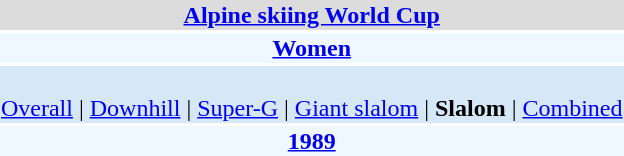<table align="right" class="toccolours" style="margin: 0 0 1em 1em;">
<tr>
<td colspan="2" align=center bgcolor=Gainsboro><strong><a href='#'>Alpine skiing World Cup</a></strong></td>
</tr>
<tr>
<td colspan="2" align=center bgcolor=AliceBlue><strong><a href='#'>Women</a></strong></td>
</tr>
<tr>
<td colspan="2" align=center bgcolor=D6E8F8><br><a href='#'>Overall</a> | 
<a href='#'>Downhill</a> | 
<a href='#'>Super-G</a> | 
<a href='#'>Giant slalom</a> | 
<strong>Slalom</strong> | 
<a href='#'>Combined</a></td>
</tr>
<tr>
<td colspan="2" align=center bgcolor=AliceBlue><strong><a href='#'>1989</a></strong></td>
</tr>
</table>
